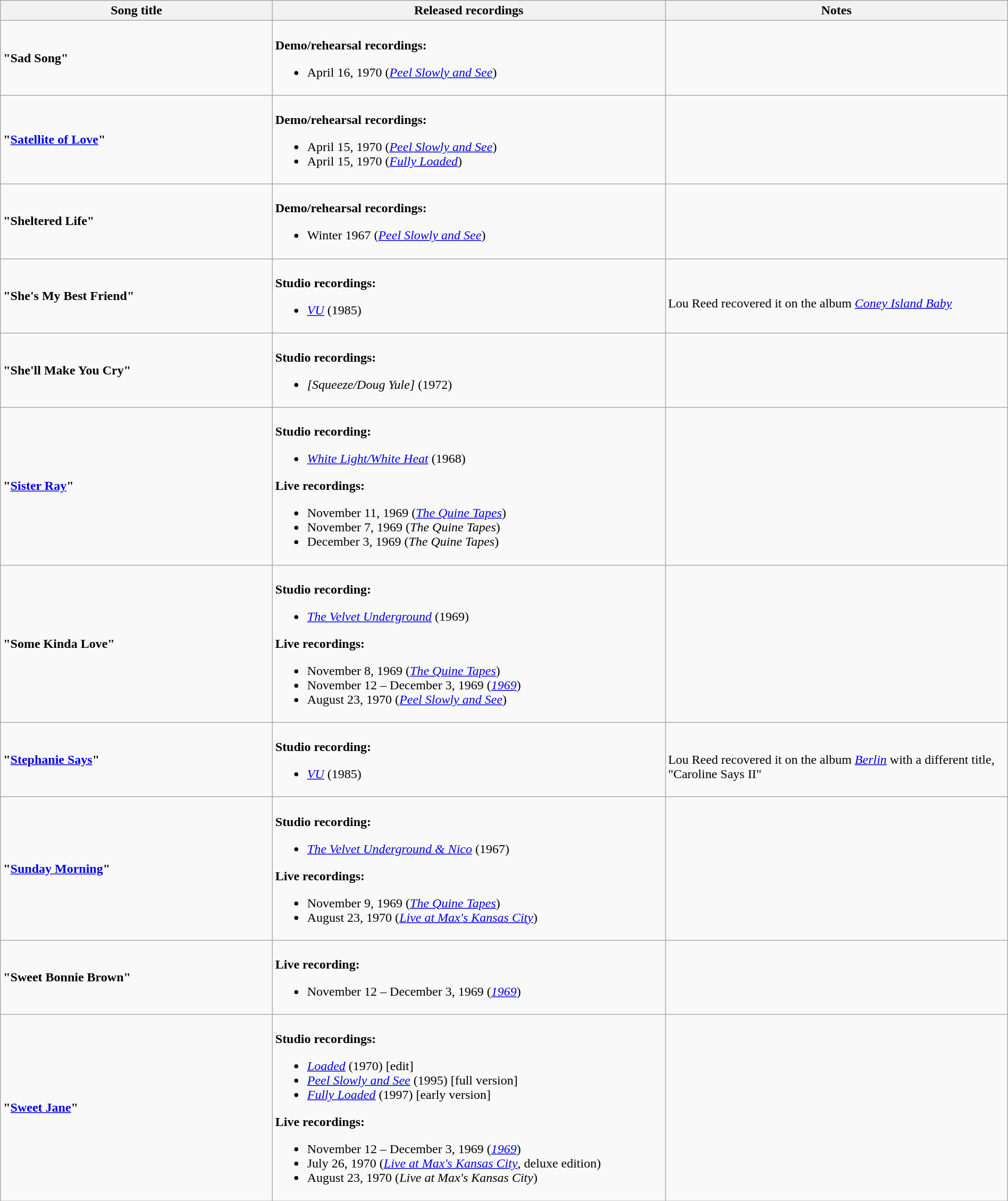<table class="wikitable" style="width:100%;">
<tr>
<th style="width:27%;">Song title</th>
<th style="width:39%;">Released recordings</th>
<th style="width:34%;">Notes</th>
</tr>
<tr>
<td><strong>"Sad Song"</strong></td>
<td><br><strong>Demo/rehearsal recordings:</strong><ul><li>April 16, 1970 (<em><a href='#'>Peel Slowly and See</a></em>)</li></ul></td>
<td></td>
</tr>
<tr>
<td><strong>"<a href='#'>Satellite of Love</a>"</strong></td>
<td><br><strong>Demo/rehearsal recordings:</strong><ul><li>April 15, 1970 (<em><a href='#'>Peel Slowly and See</a></em>)</li><li>April 15, 1970 (<em><a href='#'>Fully Loaded</a></em>)</li></ul></td>
<td></td>
</tr>
<tr>
<td><strong>"Sheltered Life"</strong></td>
<td><br><strong>Demo/rehearsal recordings:</strong><ul><li>Winter 1967 (<em><a href='#'>Peel Slowly and See</a></em>)</li></ul></td>
<td></td>
</tr>
<tr>
<td><strong>"She's My Best Friend"</strong></td>
<td><br><strong>Studio recordings:</strong><ul><li><em><a href='#'>VU</a></em> (1985)</li></ul></td>
<td><br>Lou Reed recovered it on the album <em><a href='#'>Coney Island Baby</a></em></td>
</tr>
<tr>
<td><strong>"She'll Make You Cry"</strong></td>
<td><br><strong>Studio recordings:</strong><ul><li><em>[Squeeze/Doug Yule]</em> (1972)</li></ul></td>
<td></td>
</tr>
<tr>
<td><strong>"<a href='#'>Sister Ray</a>"</strong></td>
<td><br><strong>Studio recording:</strong><ul><li><em><a href='#'>White Light/White Heat</a></em> (1968)</li></ul><strong>Live recordings:</strong><ul><li>November 11, 1969 (<em><a href='#'>The Quine Tapes</a></em>)</li><li>November 7, 1969 (<em>The Quine Tapes</em>)</li><li>December 3, 1969 (<em>The Quine Tapes</em>)</li></ul></td>
<td></td>
</tr>
<tr>
<td><strong>"Some Kinda Love"</strong></td>
<td><br><strong>Studio recording:</strong><ul><li><em><a href='#'>The Velvet Underground</a></em> (1969)</li></ul><strong>Live recordings:</strong><ul><li>November 8, 1969 (<em><a href='#'>The Quine Tapes</a></em>)</li><li>November 12 – December 3, 1969 (<em><a href='#'>1969</a></em>)</li><li>August 23, 1970 (<em><a href='#'>Peel Slowly and See</a></em>)</li></ul></td>
<td></td>
</tr>
<tr>
<td><strong>"<a href='#'>Stephanie Says</a>"</strong></td>
<td><br><strong>Studio recording:</strong><ul><li><em><a href='#'>VU</a></em> (1985)</li></ul></td>
<td><br>Lou Reed recovered it on the album <em><a href='#'>Berlin</a></em> with a different title, "Caroline Says II"</td>
</tr>
<tr>
<td><strong>"<a href='#'>Sunday Morning</a>"</strong></td>
<td><br><strong>Studio recording:</strong><ul><li><em><a href='#'>The Velvet Underground & Nico</a></em> (1967)</li></ul><strong>Live recordings:</strong><ul><li>November 9, 1969 (<em><a href='#'>The Quine Tapes</a></em>)</li><li>August 23, 1970 (<em><a href='#'>Live at Max's Kansas City</a></em>)</li></ul></td>
<td></td>
</tr>
<tr>
<td><strong>"Sweet Bonnie Brown"</strong></td>
<td><br><strong>Live recording:</strong><ul><li>November 12 – December 3, 1969 (<em><a href='#'>1969</a></em>)</li></ul></td>
<td></td>
</tr>
<tr>
<td><strong>"<a href='#'>Sweet Jane</a>"</strong></td>
<td><br><strong>Studio recordings:</strong><ul><li><em><a href='#'>Loaded</a></em> (1970) [edit]</li><li><em><a href='#'>Peel Slowly and See</a></em> (1995) [full version]</li><li><em><a href='#'>Fully Loaded</a></em> (1997) [early version]</li></ul><strong>Live recordings:</strong><ul><li>November 12 – December 3, 1969 (<em><a href='#'>1969</a></em>)</li><li>July 26, 1970 (<em><a href='#'>Live at Max's Kansas City</a></em>, deluxe edition)</li><li>August 23, 1970 (<em>Live at Max's Kansas City</em>)</li></ul></td>
<td></td>
</tr>
</table>
